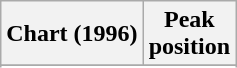<table class="wikitable plainrowheaders" style="text-align:center">
<tr>
<th>Chart (1996)</th>
<th>Peak<br>position</th>
</tr>
<tr>
</tr>
<tr>
</tr>
</table>
